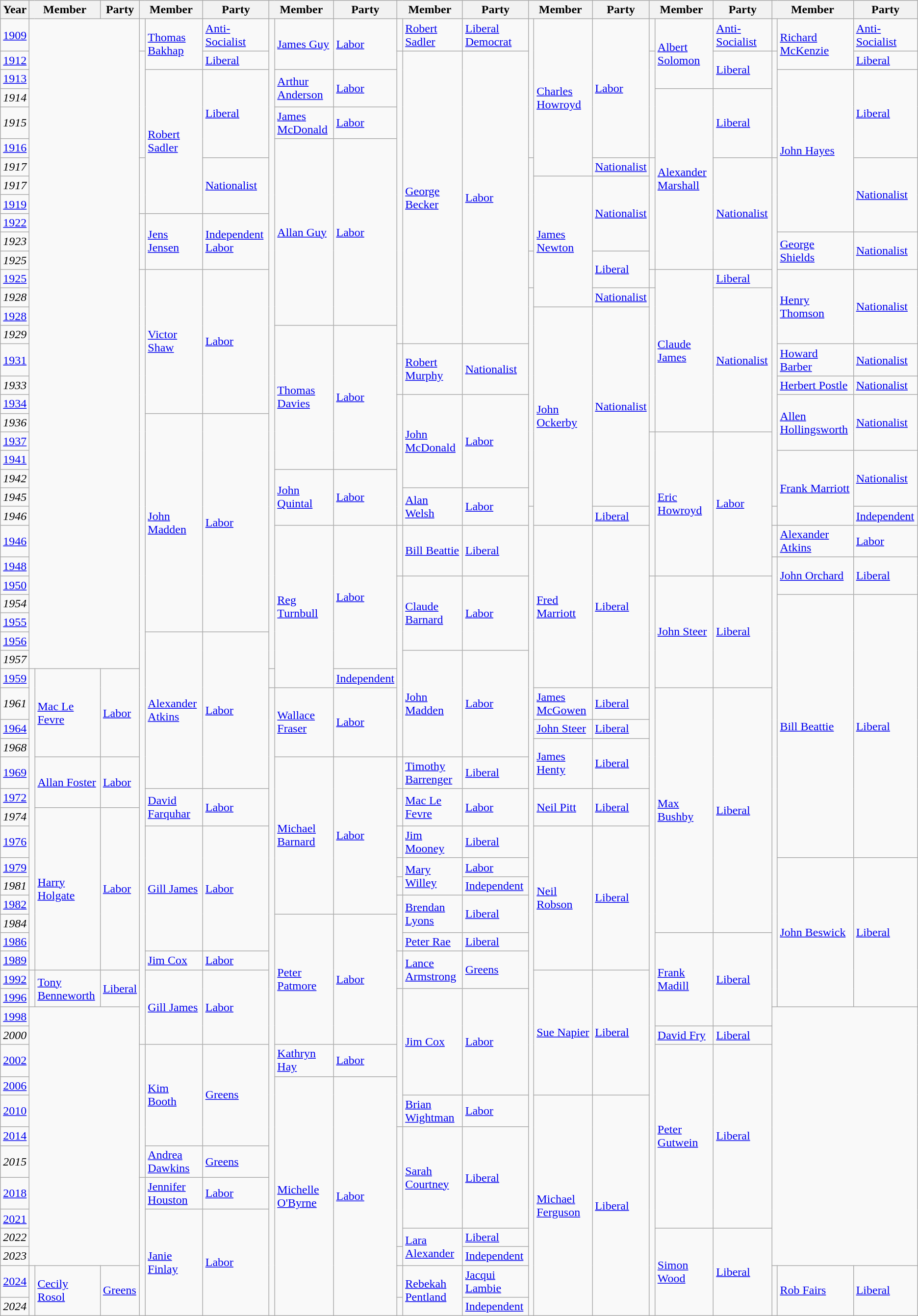<table class=wikitable>
<tr>
<th>Year</th>
<th colspan=2>Member</th>
<th>Party</th>
<th colspan=2>Member</th>
<th>Party</th>
<th colspan=2>Member</th>
<th>Party</th>
<th colspan=2>Member</th>
<th>Party</th>
<th colspan=2>Member</th>
<th>Party</th>
<th colspan=2>Member</th>
<th>Party</th>
<th colspan=2>Member</th>
<th>Party</th>
</tr>
<tr>
<td><a href='#'>1909</a></td>
<td colspan=3 rowspan=32></td>
<td></td>
<td rowspan=2><a href='#'>Thomas Bakhap</a></td>
<td><a href='#'>Anti-Socialist</a></td>
<td rowspan=32 ></td>
<td rowspan=2><a href='#'>James Guy</a></td>
<td rowspan=2><a href='#'>Labor</a></td>
<td></td>
<td><a href='#'>Robert Sadler</a></td>
<td><a href='#'>Liberal Democrat</a></td>
<td rowspan=6 ></td>
<td rowspan=7><a href='#'>Charles Howroyd</a></td>
<td rowspan=6><a href='#'>Labor</a></td>
<td></td>
<td rowspan=3><a href='#'>Albert Solomon</a></td>
<td><a href='#'>Anti-Socialist</a></td>
<td></td>
<td rowspan=2><a href='#'>Richard McKenzie</a></td>
<td><a href='#'>Anti-Socialist</a></td>
</tr>
<tr>
<td><a href='#'>1912</a></td>
<td rowspan=5 ></td>
<td><a href='#'>Liberal</a></td>
<td rowspan=15 ></td>
<td rowspan=15><a href='#'>George Becker</a></td>
<td rowspan=15><a href='#'>Labor</a></td>
<td rowspan=5 ></td>
<td rowspan=2><a href='#'>Liberal</a></td>
<td rowspan=5 ></td>
<td><a href='#'>Liberal</a></td>
</tr>
<tr>
<td><a href='#'>1913</a></td>
<td rowspan=7><a href='#'>Robert Sadler</a></td>
<td rowspan=4><a href='#'>Liberal</a></td>
<td rowspan=2><a href='#'>Arthur Anderson</a></td>
<td rowspan=2><a href='#'>Labor</a></td>
<td rowspan=8><a href='#'>John Hayes</a></td>
<td rowspan=4><a href='#'>Liberal</a></td>
</tr>
<tr>
<td><em>1914</em></td>
<td rowspan=9><a href='#'>Alexander Marshall</a></td>
<td rowspan=3><a href='#'>Liberal</a></td>
</tr>
<tr>
<td><em>1915</em></td>
<td><a href='#'>James McDonald</a></td>
<td><a href='#'>Labor</a></td>
</tr>
<tr>
<td><a href='#'>1916</a></td>
<td rowspan=10><a href='#'>Allan Guy</a></td>
<td rowspan=10><a href='#'>Labor</a></td>
</tr>
<tr>
<td><em>1917</em></td>
<td rowspan=3 ></td>
<td rowspan=3><a href='#'>Nationalist</a></td>
<td rowspan=5 ></td>
<td><a href='#'>Nationalist</a></td>
<td rowspan=6 ></td>
<td rowspan=6><a href='#'>Nationalist</a></td>
<td rowspan=18 ></td>
<td rowspan=4><a href='#'>Nationalist</a></td>
</tr>
<tr>
<td><em>1917</em></td>
<td rowspan=7><a href='#'>James Newton</a></td>
<td rowspan=4><a href='#'>Nationalist</a></td>
</tr>
<tr>
<td><a href='#'>1919</a></td>
</tr>
<tr>
<td><a href='#'>1922</a></td>
<td rowspan=3 ></td>
<td rowspan=3><a href='#'>Jens Jensen</a></td>
<td rowspan=3><a href='#'>Independent Labor</a></td>
</tr>
<tr>
<td><em>1923</em></td>
<td rowspan=2><a href='#'>George Shields</a></td>
<td rowspan=2><a href='#'>Nationalist</a></td>
</tr>
<tr>
<td><em>1925</em></td>
<td rowspan=2 ></td>
<td rowspan=2><a href='#'>Liberal</a></td>
</tr>
<tr>
<td><a href='#'>1925</a></td>
<td rowspan=38 ></td>
<td rowspan=7><a href='#'>Victor Shaw</a></td>
<td rowspan=7><a href='#'>Labor</a></td>
<td></td>
<td rowspan=8><a href='#'>Claude James</a></td>
<td><a href='#'>Liberal</a></td>
<td rowspan=4><a href='#'>Henry Thomson</a></td>
<td rowspan=4><a href='#'>Nationalist</a></td>
</tr>
<tr>
<td><em>1928</em></td>
<td rowspan=11 ></td>
<td><a href='#'>Nationalist</a></td>
<td rowspan=7 ></td>
<td rowspan=7><a href='#'>Nationalist</a></td>
</tr>
<tr>
<td><a href='#'>1928</a></td>
<td rowspan=11><a href='#'>John Ockerby</a></td>
<td rowspan=10><a href='#'>Nationalist</a></td>
</tr>
<tr>
<td><em>1929</em></td>
<td rowspan=7><a href='#'>Thomas Davies</a></td>
<td rowspan=7><a href='#'>Labor</a></td>
</tr>
<tr>
<td><a href='#'>1931</a></td>
<td rowspan=2 ></td>
<td rowspan=2><a href='#'>Robert Murphy</a></td>
<td rowspan=2><a href='#'>Nationalist</a></td>
<td><a href='#'>Howard Barber</a></td>
<td><a href='#'>Nationalist</a></td>
</tr>
<tr>
<td><em>1933</em></td>
<td><a href='#'>Herbert Postle</a></td>
<td><a href='#'>Nationalist</a></td>
</tr>
<tr>
<td><a href='#'>1934</a></td>
<td rowspan=7 ></td>
<td rowspan=5><a href='#'>John McDonald</a></td>
<td rowspan=5><a href='#'>Labor</a></td>
<td rowspan=3><a href='#'>Allen Hollingsworth</a></td>
<td rowspan=3><a href='#'>Nationalist</a></td>
</tr>
<tr>
<td><em>1936</em></td>
<td rowspan=11><a href='#'>John Madden</a></td>
<td rowspan=11><a href='#'>Labor</a></td>
</tr>
<tr>
<td><a href='#'>1937</a></td>
<td rowspan=7 ></td>
<td rowspan=7><a href='#'>Eric Howroyd</a></td>
<td rowspan=7><a href='#'>Labor</a></td>
</tr>
<tr>
<td><a href='#'>1941</a></td>
<td rowspan=4><a href='#'>Frank Marriott</a></td>
<td rowspan=3><a href='#'>Nationalist</a></td>
</tr>
<tr>
<td><em>1942</em></td>
<td rowspan=3><a href='#'>John Quintal</a></td>
<td rowspan=3><a href='#'>Labor</a></td>
</tr>
<tr>
<td><em>1945</em></td>
<td rowspan=2><a href='#'>Alan Welsh</a></td>
<td rowspan=2><a href='#'>Labor</a></td>
</tr>
<tr>
<td><em>1946</em></td>
<td rowspan=37 ></td>
<td><a href='#'>Liberal</a></td>
<td></td>
<td><a href='#'>Independent</a></td>
</tr>
<tr>
<td><a href='#'>1946</a></td>
<td rowspan=8><a href='#'>Reg Turnbull</a></td>
<td rowspan=7><a href='#'>Labor</a></td>
<td rowspan=2 ></td>
<td rowspan=2><a href='#'>Bill Beattie</a></td>
<td rowspan=2><a href='#'>Liberal</a></td>
<td rowspan=8><a href='#'>Fred Marriott</a></td>
<td rowspan=8><a href='#'>Liberal</a></td>
<td></td>
<td><a href='#'>Alexander Atkins</a></td>
<td><a href='#'>Labor</a></td>
</tr>
<tr>
<td><a href='#'>1948</a></td>
<td rowspan=22 ></td>
<td rowspan=2><a href='#'>John Orchard</a></td>
<td rowspan=2><a href='#'>Liberal</a></td>
</tr>
<tr>
<td><a href='#'>1950</a></td>
<td rowspan=9 ></td>
<td rowspan=4><a href='#'>Claude Barnard</a></td>
<td rowspan=4><a href='#'>Labor</a></td>
<td rowspan=34 ></td>
<td rowspan=6><a href='#'>John Steer</a></td>
<td rowspan=6><a href='#'>Liberal</a></td>
</tr>
<tr>
<td><em>1954</em></td>
<td rowspan=12><a href='#'>Bill Beattie</a></td>
<td rowspan=12><a href='#'>Liberal</a></td>
</tr>
<tr>
<td><a href='#'>1955</a></td>
</tr>
<tr>
<td><a href='#'>1956</a></td>
<td rowspan=7><a href='#'>Alexander Atkins</a></td>
<td rowspan=7><a href='#'>Labor</a></td>
</tr>
<tr>
<td><em>1957</em></td>
<td rowspan=5><a href='#'>John Madden</a></td>
<td rowspan=5><a href='#'>Labor</a></td>
</tr>
<tr>
<td><a href='#'>1959</a></td>
<td rowspan=14 ></td>
<td rowspan=4><a href='#'>Mac Le Fevre</a></td>
<td rowspan=4><a href='#'>Labor</a></td>
<td></td>
<td><a href='#'>Independent</a></td>
</tr>
<tr>
<td><em>1961</em></td>
<td rowspan=28 ></td>
<td rowspan=3><a href='#'>Wallace Fraser</a></td>
<td rowspan=3><a href='#'>Labor</a></td>
<td><a href='#'>James McGowen</a></td>
<td><a href='#'>Liberal</a></td>
<td rowspan=11><a href='#'>Max Bushby</a></td>
<td rowspan=11><a href='#'>Liberal</a></td>
</tr>
<tr>
<td><a href='#'>1964</a></td>
<td><a href='#'>John Steer</a></td>
<td><a href='#'>Liberal</a></td>
</tr>
<tr>
<td><em>1968</em></td>
<td rowspan=2><a href='#'>James Henty</a></td>
<td rowspan=2><a href='#'>Liberal</a></td>
</tr>
<tr>
<td><a href='#'>1969</a></td>
<td rowspan=2><a href='#'>Allan Foster</a></td>
<td rowspan=2><a href='#'>Labor</a></td>
<td rowspan=7><a href='#'>Michael Barnard</a></td>
<td rowspan=7><a href='#'>Labor</a></td>
<td></td>
<td><a href='#'>Timothy Barrenger</a></td>
<td><a href='#'>Liberal</a></td>
</tr>
<tr>
<td><a href='#'>1972</a></td>
<td rowspan=2><a href='#'>David Farquhar</a></td>
<td rowspan=2><a href='#'>Labor</a></td>
<td rowspan=2 ></td>
<td rowspan=2><a href='#'>Mac Le Fevre</a></td>
<td rowspan=2><a href='#'>Labor</a></td>
<td rowspan=2><a href='#'>Neil Pitt</a></td>
<td rowspan=2><a href='#'>Liberal</a></td>
</tr>
<tr>
<td><em>1974</em></td>
<td rowspan=8><a href='#'>Harry Holgate</a></td>
<td rowspan=8><a href='#'>Labor</a></td>
</tr>
<tr>
<td><a href='#'>1976</a></td>
<td rowspan=6><a href='#'>Gill James</a></td>
<td rowspan=6><a href='#'>Labor</a></td>
<td></td>
<td><a href='#'>Jim Mooney</a></td>
<td><a href='#'>Liberal</a></td>
<td rowspan=7><a href='#'>Neil Robson</a></td>
<td rowspan=7><a href='#'>Liberal</a></td>
</tr>
<tr>
<td><a href='#'>1979</a></td>
<td></td>
<td rowspan=2><a href='#'>Mary Willey</a></td>
<td><a href='#'>Labor</a></td>
<td rowspan=8><a href='#'>John Beswick</a></td>
<td rowspan=8><a href='#'>Liberal</a></td>
</tr>
<tr>
<td><em>1981</em></td>
<td></td>
<td><a href='#'>Independent</a></td>
</tr>
<tr>
<td><a href='#'>1982</a></td>
<td rowspan=3 ></td>
<td rowspan=2><a href='#'>Brendan Lyons</a></td>
<td rowspan=2><a href='#'>Liberal</a></td>
</tr>
<tr>
<td><em>1984</em></td>
<td rowspan=7><a href='#'>Peter Patmore</a></td>
<td rowspan=7><a href='#'>Labor</a></td>
</tr>
<tr>
<td><a href='#'>1986</a></td>
<td><a href='#'>Peter Rae</a></td>
<td><a href='#'>Liberal</a></td>
<td rowspan=5><a href='#'>Frank Madill</a></td>
<td rowspan=5><a href='#'>Liberal</a></td>
</tr>
<tr>
<td><a href='#'>1989</a></td>
<td><a href='#'>Jim Cox</a></td>
<td><a href='#'>Labor</a></td>
<td rowspan=2 ></td>
<td rowspan=2><a href='#'>Lance Armstrong</a></td>
<td rowspan=2><a href='#'>Greens</a></td>
</tr>
<tr>
<td><a href='#'>1992</a></td>
<td rowspan=2 ></td>
<td rowspan=2><a href='#'>Tony Benneworth</a></td>
<td rowspan=2><a href='#'>Liberal</a></td>
<td rowspan=4><a href='#'>Gill James</a></td>
<td rowspan=4><a href='#'>Labor</a></td>
<td rowspan=6><a href='#'>Sue Napier</a></td>
<td rowspan=6><a href='#'>Liberal</a></td>
</tr>
<tr>
<td><a href='#'>1996</a></td>
<td rowspan=6 ></td>
<td rowspan=5><a href='#'>Jim Cox</a></td>
<td rowspan=5><a href='#'>Labor</a></td>
</tr>
<tr>
<td><a href='#'>1998</a></td>
<td colspan=3 rowspan=11></td>
<td colspan=3 rowspan=11></td>
</tr>
<tr>
<td><em>2000</em></td>
<td><a href='#'>David Fry</a></td>
<td><a href='#'>Liberal</a></td>
</tr>
<tr>
<td><a href='#'>2002</a></td>
<td rowspan=5 ></td>
<td rowspan=4><a href='#'>Kim Booth</a></td>
<td rowspan=4><a href='#'>Greens</a></td>
<td><a href='#'>Kathryn Hay</a></td>
<td><a href='#'>Labor</a></td>
<td rowspan=7><a href='#'>Peter Gutwein</a></td>
<td rowspan=7><a href='#'>Liberal</a></td>
</tr>
<tr>
<td><a href='#'>2006</a></td>
<td rowspan=10><a href='#'>Michelle O'Byrne</a></td>
<td rowspan=10><a href='#'>Labor</a></td>
</tr>
<tr>
<td><a href='#'>2010</a></td>
<td><a href='#'>Brian Wightman</a></td>
<td><a href='#'>Labor</a></td>
<td rowspan=9><a href='#'>Michael Ferguson</a></td>
<td rowspan=9><a href='#'>Liberal</a></td>
</tr>
<tr>
<td><a href='#'>2014</a></td>
<td rowspan=5 ></td>
<td rowspan=4><a href='#'>Sarah Courtney</a></td>
<td rowspan=4><a href='#'>Liberal</a></td>
</tr>
<tr>
<td><em>2015</em></td>
<td><a href='#'>Andrea Dawkins</a></td>
<td><a href='#'>Greens</a></td>
</tr>
<tr>
<td><a href='#'>2018</a></td>
<td rowspan=6 ></td>
<td><a href='#'>Jennifer Houston</a></td>
<td><a href='#'>Labor</a></td>
</tr>
<tr>
<td><a href='#'>2021</a></td>
<td rowspan=5><a href='#'>Janie Finlay</a></td>
<td rowspan=5><a href='#'>Labor</a></td>
</tr>
<tr>
<td><em>2022</em></td>
<td rowspan=2><a href='#'>Lara Alexander</a></td>
<td><a href='#'>Liberal</a></td>
<td rowspan=4><a href='#'>Simon Wood</a></td>
<td rowspan=4><a href='#'>Liberal</a></td>
</tr>
<tr>
<td><em>2023</em></td>
<td></td>
<td><a href='#'>Independent</a></td>
</tr>
<tr>
<td><a href='#'>2024</a></td>
<td rowspan=2 ></td>
<td rowspan=2><a href='#'>Cecily Rosol</a></td>
<td rowspan=2><a href='#'>Greens</a></td>
<td></td>
<td rowspan=2><a href='#'>Rebekah Pentland</a></td>
<td><a href='#'>Jacqui Lambie</a></td>
<td rowspan=2 ></td>
<td rowspan=2><a href='#'>Rob Fairs</a></td>
<td rowspan=2><a href='#'>Liberal</a></td>
</tr>
<tr>
<td><em>2024</em></td>
<td></td>
<td><a href='#'>Independent</a></td>
</tr>
</table>
